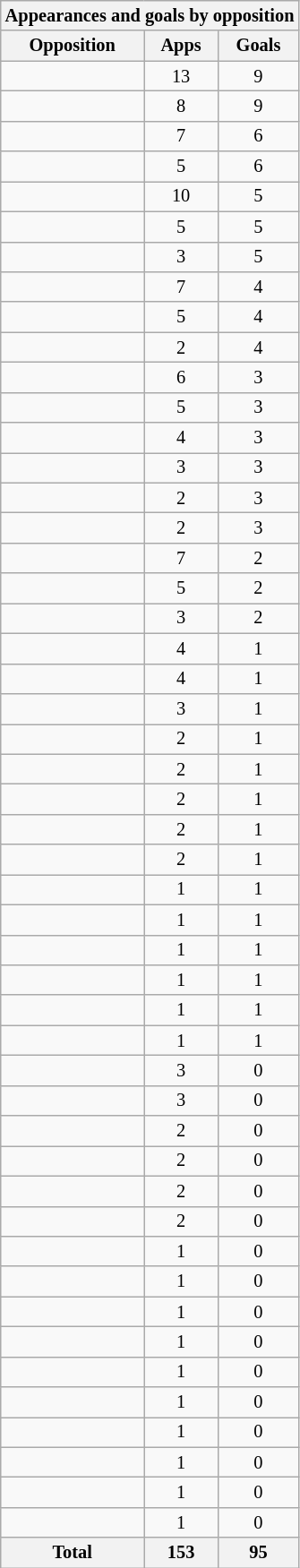<table class="wikitable sortable" style="font-size:85%; text-align:center;">
<tr>
<th colspan=3>Appearances and goals by opposition</th>
</tr>
<tr>
<th scope="col">Opposition</th>
<th scope="col">Apps</th>
<th scope="col">Goals</th>
</tr>
<tr>
<td style="text-align:left" scope=row></td>
<td>13</td>
<td>9</td>
</tr>
<tr>
<td style="text-align:left" scope=row></td>
<td>8</td>
<td>9</td>
</tr>
<tr>
<td style="text-align:left" scope=row></td>
<td>7</td>
<td>6</td>
</tr>
<tr>
<td style="text-align:left" scope=row></td>
<td>5</td>
<td>6</td>
</tr>
<tr>
<td style="text-align:left" scope=row></td>
<td>10</td>
<td>5</td>
</tr>
<tr>
<td style="text-align:left" scope=row></td>
<td>5</td>
<td>5</td>
</tr>
<tr>
<td style="text-align:left" scope=row></td>
<td>3</td>
<td>5</td>
</tr>
<tr>
<td style="text-align:left" scope=row></td>
<td>7</td>
<td>4</td>
</tr>
<tr>
<td style="text-align:left" scope=row></td>
<td>5</td>
<td>4</td>
</tr>
<tr>
<td style="text-align:left" scope=row></td>
<td>2</td>
<td>4</td>
</tr>
<tr>
<td style="text-align:left" scope=row></td>
<td>6</td>
<td>3</td>
</tr>
<tr>
<td style="text-align:left" scope=row></td>
<td>5</td>
<td>3</td>
</tr>
<tr>
<td style="text-align:left" scope=row></td>
<td>4</td>
<td>3</td>
</tr>
<tr>
<td style="text-align:left" scope=row></td>
<td>3</td>
<td>3</td>
</tr>
<tr>
<td style="text-align:left" scope=row></td>
<td>2</td>
<td>3</td>
</tr>
<tr>
<td style="text-align:left" scope=row></td>
<td>2</td>
<td>3</td>
</tr>
<tr>
<td style="text-align:left" scope=row></td>
<td>7</td>
<td>2</td>
</tr>
<tr>
<td style="text-align:left" scope=row></td>
<td>5</td>
<td>2</td>
</tr>
<tr>
<td style="text-align:left" scope=row></td>
<td>3</td>
<td>2</td>
</tr>
<tr>
<td style="text-align:left" scope=row></td>
<td>4</td>
<td>1</td>
</tr>
<tr>
<td style="text-align:left" scope=row></td>
<td>4</td>
<td>1</td>
</tr>
<tr>
<td style="text-align:left" scope=row></td>
<td>3</td>
<td>1</td>
</tr>
<tr>
<td style="text-align:left" scope=row></td>
<td>2</td>
<td>1</td>
</tr>
<tr>
<td style="text-align:left" scope=row></td>
<td>2</td>
<td>1</td>
</tr>
<tr>
<td style="text-align:left" scope=row></td>
<td>2</td>
<td>1</td>
</tr>
<tr>
<td style="text-align:left" scope=row></td>
<td>2</td>
<td>1</td>
</tr>
<tr>
<td style="text-align:left" scope=row></td>
<td>2</td>
<td>1</td>
</tr>
<tr>
<td style="text-align:left" scope=row></td>
<td>1</td>
<td>1</td>
</tr>
<tr>
<td style="text-align:left" scope=row></td>
<td>1</td>
<td>1</td>
</tr>
<tr>
<td style="text-align:left" scope=row></td>
<td>1</td>
<td>1</td>
</tr>
<tr>
<td style="text-align:left" scope=row></td>
<td>1</td>
<td>1</td>
</tr>
<tr>
<td style="text-align:left" scope=row></td>
<td>1</td>
<td>1</td>
</tr>
<tr>
<td style="text-align:left" scope=row></td>
<td>1</td>
<td>1</td>
</tr>
<tr>
<td style="text-align:left" scope=row></td>
<td>3</td>
<td>0</td>
</tr>
<tr>
<td style="text-align:left" scope=row></td>
<td>3</td>
<td>0</td>
</tr>
<tr>
<td style="text-align:left" scope=row></td>
<td>2</td>
<td>0</td>
</tr>
<tr>
<td style="text-align:left" scope=row></td>
<td>2</td>
<td>0</td>
</tr>
<tr>
<td style="text-align:left" scope=row></td>
<td>2</td>
<td>0</td>
</tr>
<tr>
<td style="text-align:left" scope=row></td>
<td>2</td>
<td>0</td>
</tr>
<tr>
<td style="text-align:left" scope=row></td>
<td>1</td>
<td>0</td>
</tr>
<tr>
<td style="text-align:left" scope=row></td>
<td>1</td>
<td>0</td>
</tr>
<tr>
<td style="text-align:left" scope=row></td>
<td>1</td>
<td>0</td>
</tr>
<tr>
<td style="text-align:left" scope=row></td>
<td>1</td>
<td>0</td>
</tr>
<tr>
<td style="text-align:left" scope=row></td>
<td>1</td>
<td>0</td>
</tr>
<tr>
<td style="text-align:left" scope=row></td>
<td>1</td>
<td>0</td>
</tr>
<tr>
<td style="text-align:left" scope=row></td>
<td>1</td>
<td>0</td>
</tr>
<tr>
<td style="text-align:left" scope=row></td>
<td>1</td>
<td>0</td>
</tr>
<tr>
<td style="text-align:left" scope=row></td>
<td>1</td>
<td>0</td>
</tr>
<tr>
<td style="text-align:left" scope=row></td>
<td>1</td>
<td>0</td>
</tr>
<tr>
<th scope=row>Total</th>
<th>153</th>
<th>95</th>
</tr>
</table>
